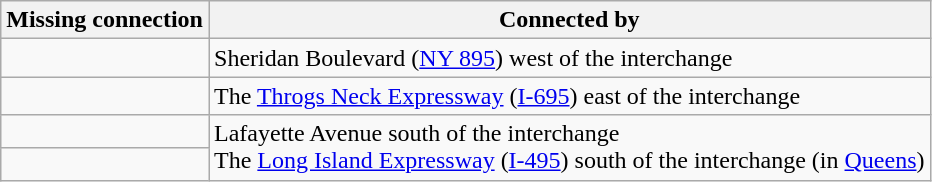<table class="wikitable">
<tr>
<th>Missing connection</th>
<th>Connected by</th>
</tr>
<tr>
<td></td>
<td>Sheridan Boulevard (<a href='#'>NY 895</a>)  west of the interchange</td>
</tr>
<tr>
<td></td>
<td>The <a href='#'>Throgs Neck Expressway</a> (<a href='#'>I-695</a>)  east of the interchange</td>
</tr>
<tr>
<td></td>
<td rowspan=2>Lafayette Avenue  south of the interchange <br> The <a href='#'>Long Island Expressway</a> (<a href='#'>I-495</a>)  south of the interchange (in <a href='#'>Queens</a>)</td>
</tr>
<tr>
<td></td>
</tr>
</table>
